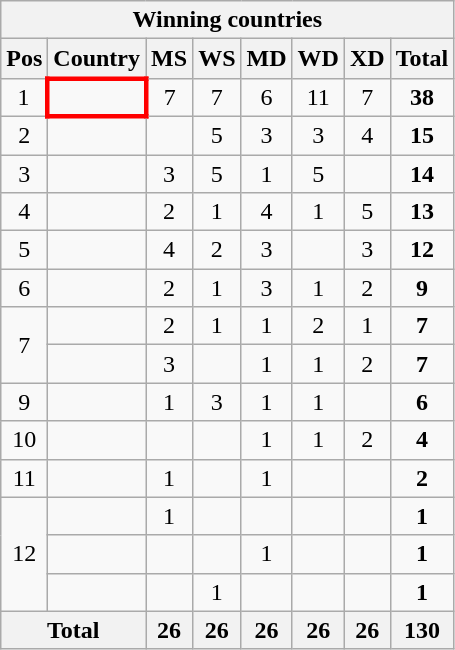<table class="wikitable" style="text-align:center">
<tr>
<th colspan="10">Winning countries</th>
</tr>
<tr>
<th>Pos</th>
<th>Country</th>
<th>MS</th>
<th>WS</th>
<th>MD</th>
<th>WD</th>
<th>XD</th>
<th>Total</th>
</tr>
<tr>
<td>1</td>
<td align="left" style="border: 3px solid red"><strong></strong></td>
<td>7</td>
<td>7</td>
<td>6</td>
<td>11</td>
<td>7</td>
<td><strong>38</strong></td>
</tr>
<tr>
<td>2</td>
<td align="left"></td>
<td></td>
<td>5</td>
<td>3</td>
<td>3</td>
<td>4</td>
<td><strong>15</strong></td>
</tr>
<tr>
<td>3</td>
<td align="left"></td>
<td>3</td>
<td>5</td>
<td>1</td>
<td>5</td>
<td></td>
<td><strong>14</strong></td>
</tr>
<tr>
<td>4</td>
<td align="left"></td>
<td>2</td>
<td>1</td>
<td>4</td>
<td>1</td>
<td>5</td>
<td><strong>13</strong></td>
</tr>
<tr>
<td>5</td>
<td align="left"></td>
<td>4</td>
<td>2</td>
<td>3</td>
<td></td>
<td>3</td>
<td><strong>12</strong></td>
</tr>
<tr>
<td>6</td>
<td align="left"></td>
<td>2</td>
<td>1</td>
<td>3</td>
<td>1</td>
<td>2</td>
<td><strong>9</strong></td>
</tr>
<tr>
<td rowspan="2">7</td>
<td align="left"></td>
<td>2</td>
<td>1</td>
<td>1</td>
<td>2</td>
<td>1</td>
<td><strong>7</strong></td>
</tr>
<tr>
<td align="left"></td>
<td>3</td>
<td></td>
<td>1</td>
<td>1</td>
<td>2</td>
<td><strong>7</strong></td>
</tr>
<tr>
<td>9</td>
<td align="left"></td>
<td>1</td>
<td>3</td>
<td>1</td>
<td>1</td>
<td></td>
<td><strong>6</strong></td>
</tr>
<tr>
<td>10</td>
<td align="left"></td>
<td></td>
<td></td>
<td>1</td>
<td>1</td>
<td>2</td>
<td><strong>4</strong></td>
</tr>
<tr>
<td>11</td>
<td align="left"></td>
<td>1</td>
<td></td>
<td>1</td>
<td></td>
<td></td>
<td><strong>2</strong></td>
</tr>
<tr>
<td rowspan="3">12</td>
<td align="left"></td>
<td>1</td>
<td></td>
<td></td>
<td></td>
<td></td>
<td><strong>1</strong></td>
</tr>
<tr>
<td align="left"></td>
<td></td>
<td></td>
<td>1</td>
<td></td>
<td></td>
<td><strong>1</strong></td>
</tr>
<tr>
<td align="left"></td>
<td></td>
<td>1</td>
<td></td>
<td></td>
<td></td>
<td><strong>1</strong></td>
</tr>
<tr>
<th colspan="2">Total</th>
<th>26</th>
<th>26</th>
<th>26</th>
<th>26</th>
<th>26</th>
<th>130</th>
</tr>
</table>
